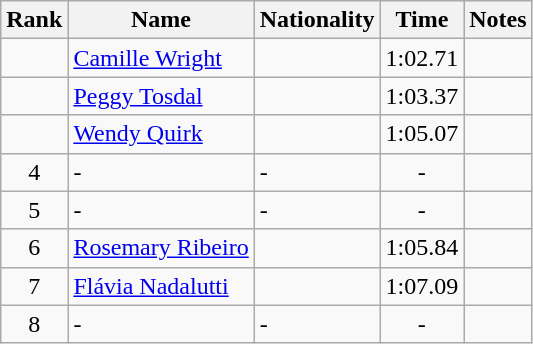<table class="wikitable sortable" style="text-align:center">
<tr>
<th>Rank</th>
<th>Name</th>
<th>Nationality</th>
<th>Time</th>
<th>Notes</th>
</tr>
<tr>
<td></td>
<td align=left><a href='#'>Camille Wright</a></td>
<td align=left></td>
<td>1:02.71</td>
<td></td>
</tr>
<tr>
<td></td>
<td align=left><a href='#'>Peggy Tosdal</a></td>
<td align=left></td>
<td>1:03.37</td>
<td></td>
</tr>
<tr>
<td></td>
<td align=left><a href='#'>Wendy Quirk</a></td>
<td align=left></td>
<td>1:05.07</td>
<td></td>
</tr>
<tr>
<td>4</td>
<td align=left>-</td>
<td align=left>-</td>
<td>-</td>
<td></td>
</tr>
<tr>
<td>5</td>
<td align=left>-</td>
<td align=left>-</td>
<td>-</td>
<td></td>
</tr>
<tr>
<td>6</td>
<td align=left><a href='#'>Rosemary Ribeiro</a></td>
<td align=left></td>
<td>1:05.84</td>
<td></td>
</tr>
<tr>
<td>7</td>
<td align=left><a href='#'>Flávia Nadalutti</a></td>
<td align=left></td>
<td>1:07.09</td>
<td></td>
</tr>
<tr>
<td>8</td>
<td align=left>-</td>
<td align=left>-</td>
<td>-</td>
<td></td>
</tr>
</table>
